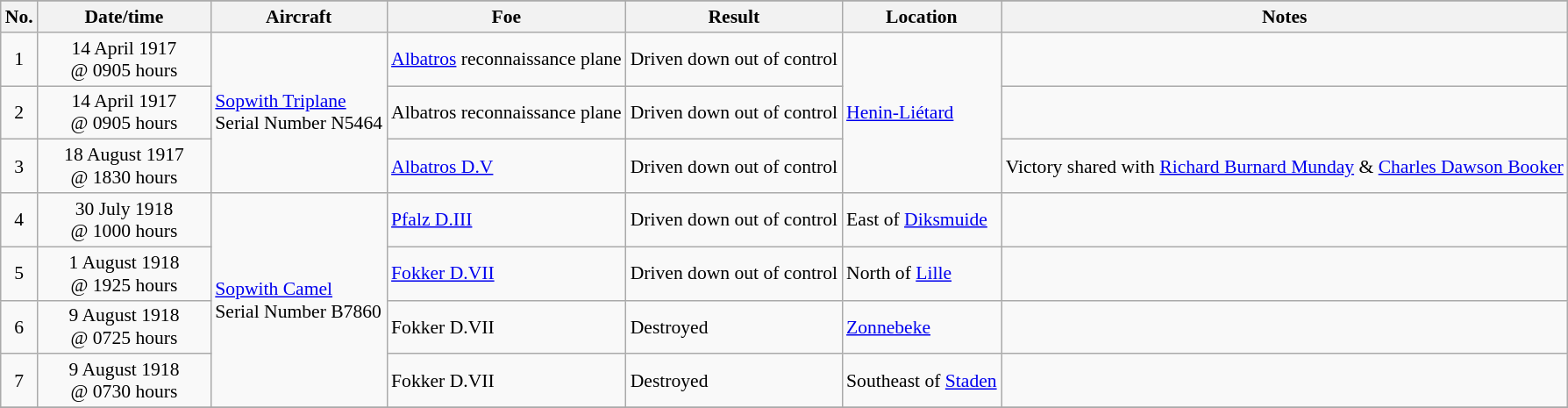<table class="wikitable" style="font-size:90%;">
<tr>
</tr>
<tr>
<th>No.</th>
<th width="125">Date/time</th>
<th>Aircraft</th>
<th>Foe</th>
<th>Result</th>
<th>Location</th>
<th>Notes</th>
</tr>
<tr>
<td align="center">1</td>
<td align="center">14 April 1917<br>@ 0905 hours</td>
<td rowspan="3"><a href='#'>Sopwith Triplane</a><br>Serial Number N5464</td>
<td><a href='#'>Albatros</a> reconnaissance plane</td>
<td>Driven down out of control</td>
<td rowspan="3"><a href='#'>Henin-Liétard</a></td>
<td></td>
</tr>
<tr>
<td align="center">2</td>
<td align="center">14 April 1917<br>@ 0905 hours</td>
<td>Albatros reconnaissance plane</td>
<td>Driven down out of control</td>
</tr>
<tr>
<td align="center">3</td>
<td align="center">18 August 1917<br>@ 1830 hours</td>
<td><a href='#'>Albatros D.V</a></td>
<td>Driven down out of control</td>
<td>Victory shared with <a href='#'>Richard Burnard Munday</a> & <a href='#'>Charles Dawson Booker</a></td>
</tr>
<tr>
<td align="center">4</td>
<td align="center">30 July 1918<br>@ 1000 hours</td>
<td rowspan="4"><a href='#'>Sopwith Camel</a><br>Serial Number B7860</td>
<td><a href='#'>Pfalz D.III</a></td>
<td>Driven down out of control</td>
<td>East of <a href='#'>Diksmuide</a></td>
<td></td>
</tr>
<tr>
<td align="center">5</td>
<td align="center">1 August 1918<br>@ 1925 hours</td>
<td><a href='#'>Fokker D.VII</a></td>
<td>Driven down out of control</td>
<td>North of <a href='#'>Lille</a></td>
<td></td>
</tr>
<tr>
<td align="center">6</td>
<td align="center">9 August 1918<br>@ 0725 hours</td>
<td>Fokker D.VII</td>
<td>Destroyed</td>
<td><a href='#'>Zonnebeke</a></td>
<td></td>
</tr>
<tr>
<td align="center">7</td>
<td align="center">9 August 1918<br>@ 0730 hours</td>
<td>Fokker D.VII</td>
<td>Destroyed</td>
<td>Southeast of <a href='#'>Staden</a></td>
<td></td>
</tr>
<tr>
</tr>
</table>
